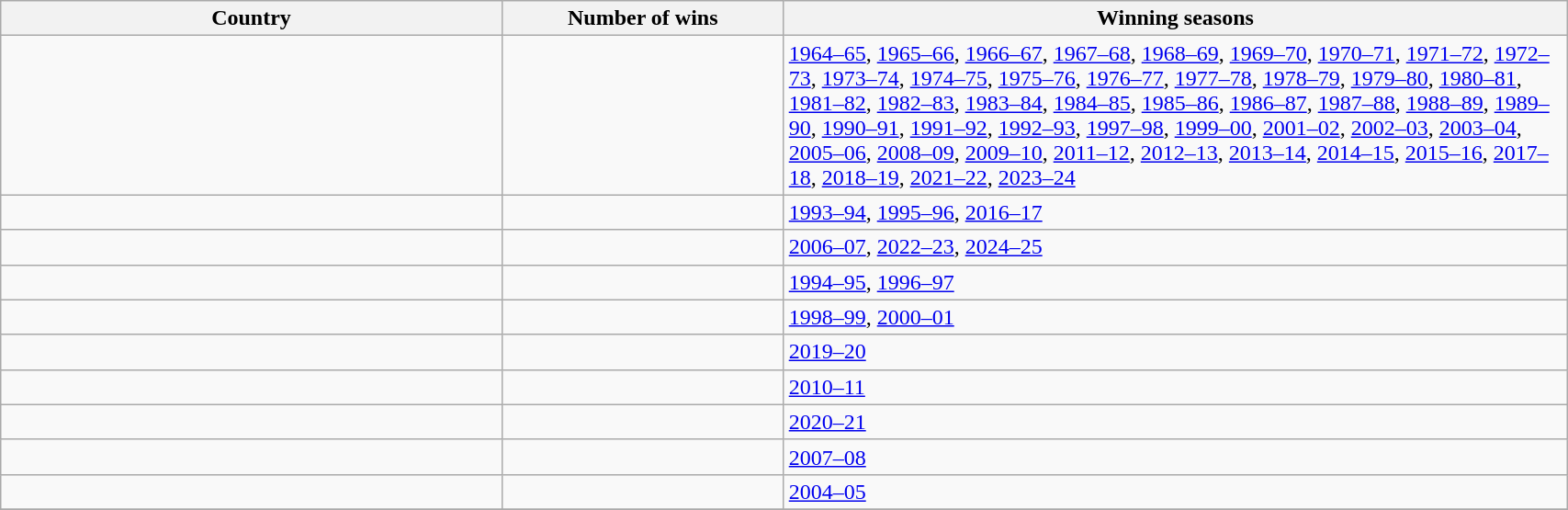<table class="wikitable" style="width:90%">
<tr>
<th Width=32%>Country</th>
<th Width=18%>Number of wins</th>
<th Width=50%>Winning seasons</th>
</tr>
<tr>
<td></td>
<td></td>
<td><a href='#'>1964–65</a>, <a href='#'>1965–66</a>, <a href='#'>1966–67</a>, <a href='#'>1967–68</a>, <a href='#'>1968–69</a>, <a href='#'>1969–70</a>, <a href='#'>1970–71</a>, <a href='#'>1971–72</a>, <a href='#'>1972–73</a>, <a href='#'>1973–74</a>, <a href='#'>1974–75</a>, <a href='#'>1975–76</a>, <a href='#'>1976–77</a>, <a href='#'>1977–78</a>, <a href='#'>1978–79</a>, <a href='#'>1979–80</a>, <a href='#'>1980–81</a>, <a href='#'>1981–82</a>, <a href='#'>1982–83</a>, <a href='#'>1983–84</a>, <a href='#'>1984–85</a>, <a href='#'>1985–86</a>, <a href='#'>1986–87</a>, <a href='#'>1987–88</a>, <a href='#'>1988–89</a>, <a href='#'>1989–90</a>, <a href='#'>1990–91</a>, <a href='#'>1991–92</a>, <a href='#'>1992–93</a>, <a href='#'>1997–98</a>, <a href='#'>1999–00</a>, <a href='#'>2001–02</a>, <a href='#'>2002–03</a>, <a href='#'>2003–04</a>, <a href='#'>2005–06</a>, <a href='#'>2008–09</a>, <a href='#'>2009–10</a>, <a href='#'>2011–12</a>, <a href='#'>2012–13</a>, <a href='#'>2013–14</a>, <a href='#'>2014–15</a>, <a href='#'>2015–16</a>, <a href='#'>2017–18</a>, <a href='#'>2018–19</a>, <a href='#'>2021–22</a>, <a href='#'>2023–24</a></td>
</tr>
<tr>
<td></td>
<td></td>
<td><a href='#'>1993–94</a>, <a href='#'>1995–96</a>, <a href='#'>2016–17</a></td>
</tr>
<tr>
<td></td>
<td></td>
<td><a href='#'>2006–07</a>, <a href='#'>2022–23</a>, <a href='#'>2024–25</a></td>
</tr>
<tr>
<td></td>
<td></td>
<td><a href='#'>1994–95</a>, <a href='#'>1996–97</a></td>
</tr>
<tr>
<td></td>
<td></td>
<td><a href='#'>1998–99</a>, <a href='#'>2000–01</a></td>
</tr>
<tr>
<td></td>
<td></td>
<td><a href='#'>2019–20</a></td>
</tr>
<tr>
<td></td>
<td></td>
<td><a href='#'>2010–11</a></td>
</tr>
<tr>
<td></td>
<td></td>
<td><a href='#'>2020–21</a></td>
</tr>
<tr>
<td></td>
<td></td>
<td><a href='#'>2007–08</a></td>
</tr>
<tr>
<td></td>
<td></td>
<td><a href='#'>2004–05</a></td>
</tr>
<tr>
</tr>
</table>
